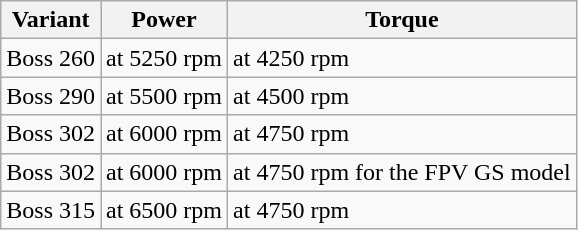<table class="wikitable">
<tr>
<th>Variant</th>
<th>Power</th>
<th>Torque</th>
</tr>
<tr>
<td>Boss 260</td>
<td> at 5250 rpm</td>
<td> at 4250 rpm</td>
</tr>
<tr>
<td>Boss 290</td>
<td> at 5500 rpm</td>
<td> at 4500 rpm</td>
</tr>
<tr>
<td>Boss 302</td>
<td> at 6000 rpm</td>
<td> at 4750 rpm</td>
</tr>
<tr>
<td>Boss 302</td>
<td> at 6000 rpm</td>
<td> at 4750 rpm for the FPV GS model</td>
</tr>
<tr>
<td>Boss 315</td>
<td> at 6500 rpm</td>
<td> at 4750 rpm</td>
</tr>
</table>
